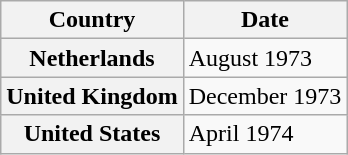<table class="wikitable plainrowheaders">
<tr>
<th>Country</th>
<th>Date</th>
</tr>
<tr>
<th scope="row">Netherlands</th>
<td>August 1973</td>
</tr>
<tr>
<th scope="row">United Kingdom</th>
<td>December 1973</td>
</tr>
<tr>
<th scope="row">United States</th>
<td>April 1974</td>
</tr>
</table>
